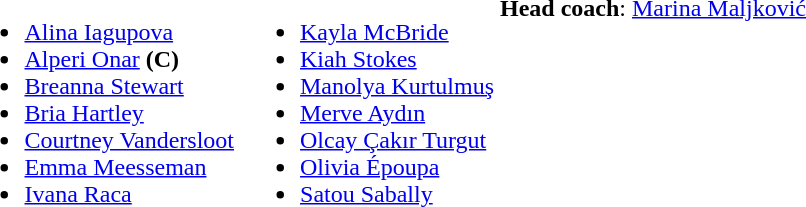<table>
<tr valign="top">
<td><br><ul><li> <a href='#'>Alina Iagupova</a></li><li> <a href='#'>Alperi Onar</a> <strong>(C)</strong></li><li> <a href='#'>Breanna Stewart</a></li><li>  <a href='#'>Bria Hartley</a></li><li> <a href='#'>Courtney Vandersloot</a></li><li> <a href='#'>Emma Meesseman</a></li><li> <a href='#'>Ivana Raca</a></li></ul></td>
<td><br><ul><li> <a href='#'>Kayla McBride</a></li><li>  <a href='#'>Kiah Stokes</a></li><li> <a href='#'>Manolya Kurtulmuş</a></li><li> <a href='#'>Merve Aydın</a></li><li> <a href='#'>Olcay Çakır Turgut</a></li><li> <a href='#'>Olivia Époupa</a></li><li> <a href='#'>Satou Sabally</a></li></ul></td>
<td><br><strong>Head coach</strong>:  <a href='#'>Marina Maljković</a></td>
</tr>
</table>
